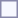<table style="border:1px solid #8888aa; background:#f7f8ff; padding:5px; font-size:95%; margin:0 12px 12px 0;">
</table>
